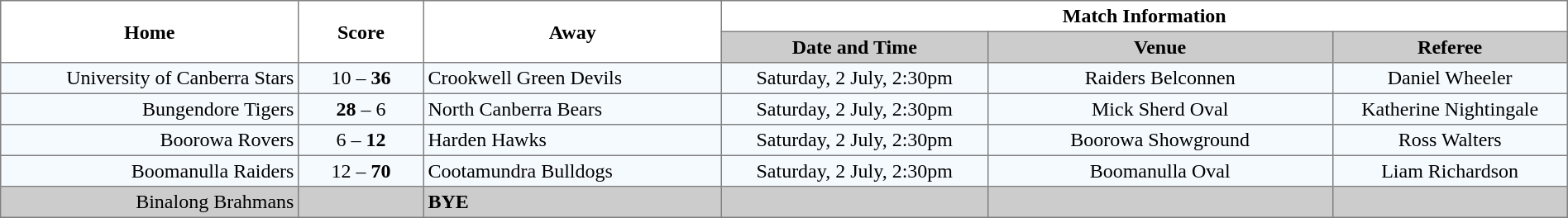<table width="100%" cellspacing="0" cellpadding="3" border="1" style="border-collapse:collapse;  text-align:center;">
<tr>
<th rowspan="2" width="19%">Home</th>
<th rowspan="2" width="8%">Score</th>
<th rowspan="2" width="19%">Away</th>
<th colspan="3">Match Information</th>
</tr>
<tr bgcolor="#CCCCCC">
<th width="17%">Date and Time</th>
<th width="22%">Venue</th>
<th width="50%">Referee</th>
</tr>
<tr style="text-align:center; background:#f5faff;">
<td align="right">University of Canberra Stars </td>
<td>10 – <strong>36</strong></td>
<td align="left"> Crookwell Green Devils</td>
<td>Saturday, 2 July, 2:30pm</td>
<td>Raiders Belconnen</td>
<td>Daniel Wheeler</td>
</tr>
<tr style="text-align:center; background:#f5faff;">
<td align="right">Bungendore Tigers </td>
<td><strong>28</strong> – 6</td>
<td align="left"> North Canberra Bears</td>
<td>Saturday, 2 July, 2:30pm</td>
<td>Mick Sherd Oval</td>
<td>Katherine Nightingale</td>
</tr>
<tr style="text-align:center; background:#f5faff;">
<td align="right">Boorowa Rovers </td>
<td>6 – <strong>12</strong></td>
<td align="left"> Harden Hawks</td>
<td>Saturday, 2 July, 2:30pm</td>
<td>Boorowa Showground</td>
<td>Ross Walters</td>
</tr>
<tr style="text-align:center; background:#f5faff;">
<td align="right">Boomanulla Raiders </td>
<td>12 – <strong>70</strong></td>
<td align="left"> Cootamundra Bulldogs</td>
<td>Saturday, 2 July, 2:30pm</td>
<td>Boomanulla Oval</td>
<td>Liam Richardson</td>
</tr>
<tr style="text-align:center; background:#CCCCCC;">
<td align="right">Binalong Brahmans </td>
<td></td>
<td align="left"><strong>BYE</strong></td>
<td></td>
<td></td>
<td></td>
</tr>
</table>
